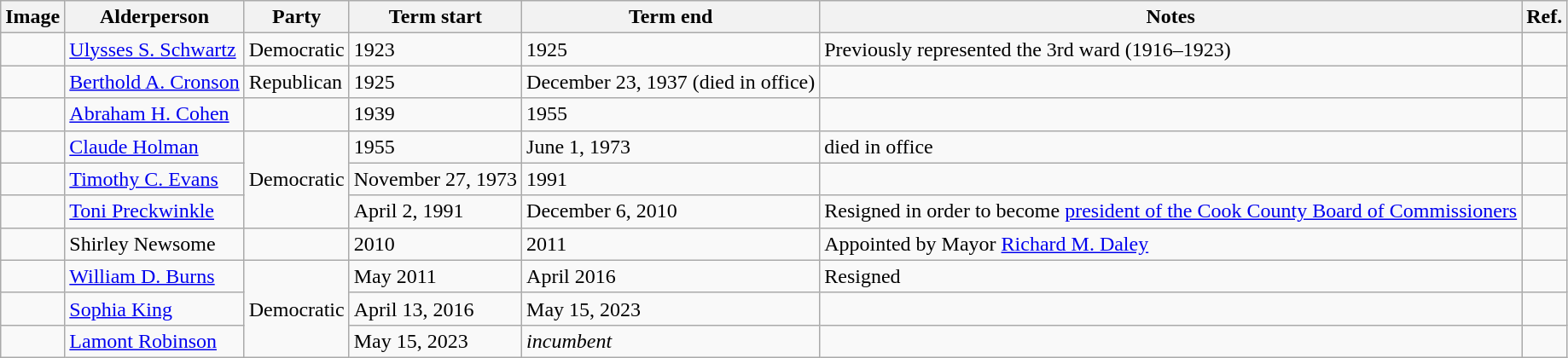<table class="wikitable">
<tr>
<th>Image</th>
<th>Alderperson</th>
<th>Party</th>
<th>Term start</th>
<th>Term end</th>
<th>Notes</th>
<th>Ref.</th>
</tr>
<tr>
<td></td>
<td><a href='#'>Ulysses S. Schwartz</a></td>
<td>Democratic</td>
<td>1923</td>
<td>1925</td>
<td>Previously represented the 3rd ward (1916–1923)</td>
<td></td>
</tr>
<tr>
<td></td>
<td><a href='#'>Berthold A. Cronson</a></td>
<td>Republican</td>
<td>1925</td>
<td>December 23, 1937 (died in office)</td>
<td></td>
<td></td>
</tr>
<tr>
<td></td>
<td><a href='#'>Abraham H. Cohen</a></td>
<td></td>
<td>1939</td>
<td>1955</td>
<td></td>
<td></td>
</tr>
<tr>
<td></td>
<td><a href='#'>Claude Holman</a></td>
<td rowspan="3">Democratic</td>
<td>1955</td>
<td>June 1, 1973</td>
<td>died in office</td>
<td></td>
</tr>
<tr>
<td></td>
<td><a href='#'>Timothy C. Evans</a></td>
<td>November 27, 1973</td>
<td>1991</td>
<td></td>
<td></td>
</tr>
<tr>
<td></td>
<td><a href='#'>Toni Preckwinkle</a></td>
<td>April 2, 1991</td>
<td>December 6, 2010</td>
<td>Resigned in order to become <a href='#'>president of the Cook County Board of Commissioners</a></td>
<td></td>
</tr>
<tr>
<td></td>
<td>Shirley Newsome</td>
<td></td>
<td>2010</td>
<td>2011</td>
<td>Appointed by Mayor <a href='#'>Richard M. Daley</a></td>
<td></td>
</tr>
<tr>
<td></td>
<td><a href='#'>William D. Burns</a></td>
<td rowspan="3">Democratic</td>
<td>May 2011</td>
<td>April 2016</td>
<td>Resigned</td>
<td></td>
</tr>
<tr>
<td></td>
<td><a href='#'>Sophia King</a></td>
<td>April 13, 2016</td>
<td>May 15, 2023</td>
<td></td>
<td></td>
</tr>
<tr>
<td></td>
<td><a href='#'>Lamont Robinson</a></td>
<td>May 15, 2023</td>
<td><em>incumbent</em></td>
<td></td>
<td></td>
</tr>
</table>
